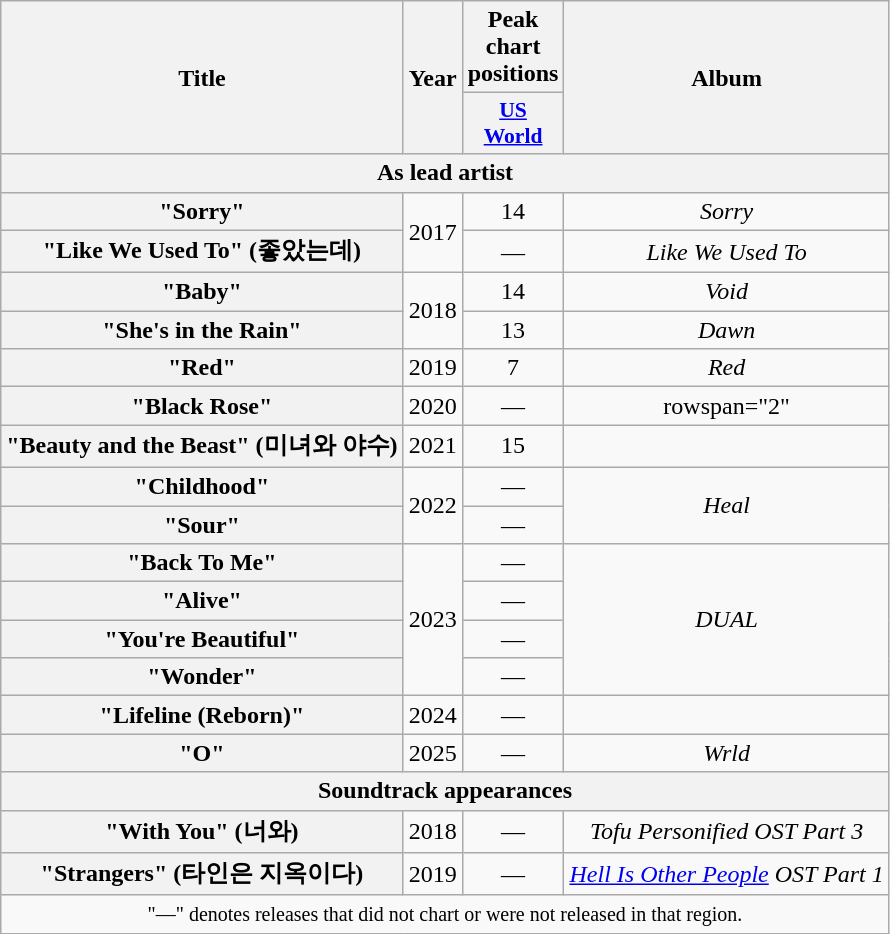<table class="wikitable plainrowheaders" style="text-align:center;" border="1">
<tr>
<th scope="col" rowspan="2">Title</th>
<th scope="col" rowspan="2">Year</th>
<th scope="col" colspan="1">Peak chart positions</th>
<th scope="col" rowspan="2">Album</th>
</tr>
<tr>
<th scope="col" style="width:3em;font-size:90%;"><a href='#'>US<br>World</a><br></th>
</tr>
<tr>
<th colspan="4">As lead artist</th>
</tr>
<tr>
<th scope="row">"Sorry"</th>
<td rowspan="2">2017</td>
<td>14</td>
<td><em>Sorry</em></td>
</tr>
<tr>
<th scope="row">"Like We Used To" (좋았는데)</th>
<td>—</td>
<td><em>Like We Used To</em></td>
</tr>
<tr>
<th scope="row">"Baby"</th>
<td rowspan="2">2018</td>
<td>14</td>
<td><em>Void</em></td>
</tr>
<tr>
<th scope="row">"She's in the Rain"</th>
<td>13</td>
<td><em>Dawn</em></td>
</tr>
<tr>
<th scope="row">"Red"</th>
<td>2019</td>
<td>7</td>
<td><em>Red</em></td>
</tr>
<tr>
<th scope="row">"Black Rose"</th>
<td>2020</td>
<td>—</td>
<td>rowspan="2" </td>
</tr>
<tr>
<th scope="row">"Beauty and the Beast" (미녀와 야수)</th>
<td>2021</td>
<td>15</td>
</tr>
<tr>
<th scope="row">"Childhood"</th>
<td rowspan="2">2022</td>
<td>—</td>
<td rowspan="2"><em>Heal</em></td>
</tr>
<tr>
<th scope="row">"Sour"</th>
<td>—</td>
</tr>
<tr>
<th scope="row">"Back To Me"</th>
<td rowspan="4">2023</td>
<td>—</td>
<td rowspan="4"><em>DUAL</em></td>
</tr>
<tr>
<th scope="row">"Alive"</th>
<td>—</td>
</tr>
<tr>
<th scope="row">"You're Beautiful"</th>
<td>—</td>
</tr>
<tr>
<th scope="row">"Wonder"</th>
<td>—</td>
</tr>
<tr>
<th scope="row">"Lifeline (Reborn)"</th>
<td>2024</td>
<td>—</td>
<td></td>
</tr>
<tr>
<th scope="row">"O"</th>
<td>2025</td>
<td>—</td>
<td><em>Wrld</em></td>
</tr>
<tr>
<th colspan="4">Soundtrack appearances</th>
</tr>
<tr>
<th scope="row">"With You" (너와)</th>
<td>2018</td>
<td>—</td>
<td><em>Tofu Personified OST Part 3</em></td>
</tr>
<tr>
<th scope="row">"Strangers" (타인은 지옥이다)</th>
<td>2019</td>
<td>—</td>
<td><em><a href='#'>Hell Is Other People</a> OST Part 1</em></td>
</tr>
<tr>
<td colspan="4"><small>"—" denotes releases that did not chart or were not released in that region.</small></td>
</tr>
</table>
